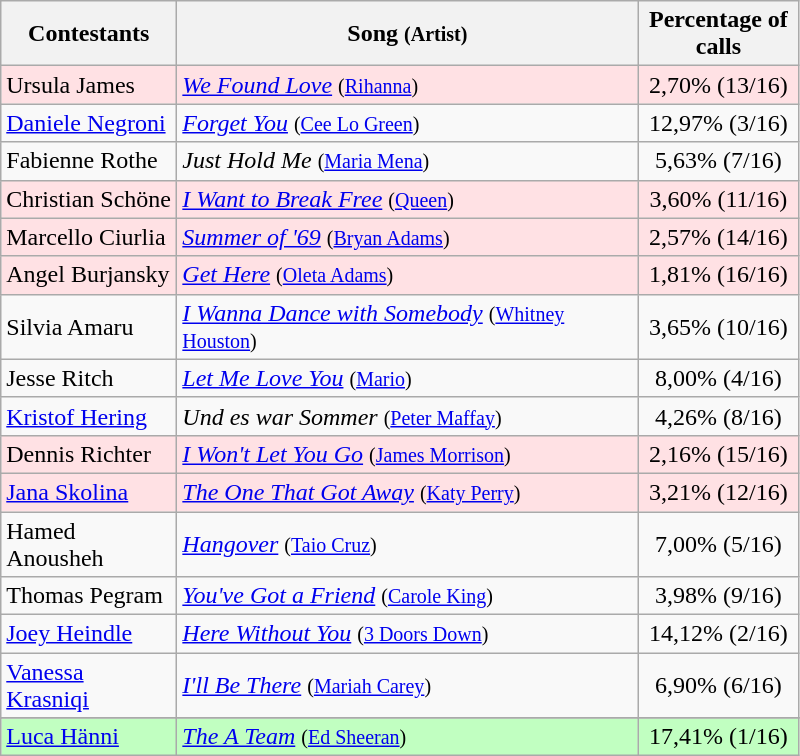<table class="wikitable">
<tr ">
<th style="width:110px;">Contestants</th>
<th style="width:300px;">Song <small>(Artist)</small></th>
<th style="width:100px;">Percentage of calls</th>
</tr>
<tr bgcolor="#FFE1E4">
<td align="left">Ursula James</td>
<td align="left"><em><a href='#'>We Found Love</a></em> <small>(<a href='#'>Rihanna</a>)</small></td>
<td style="text-align:center;">2,70% (13/16)</td>
</tr>
<tr>
<td align="left"><a href='#'>Daniele Negroni</a></td>
<td align="left"><em><a href='#'>Forget You</a></em> <small>(<a href='#'>Cee Lo Green</a>)</small></td>
<td style="text-align:center;">12,97% (3/16)</td>
</tr>
<tr>
<td align="left">Fabienne Rothe</td>
<td align="left"><em>Just Hold Me</em> <small>(<a href='#'>Maria Mena</a>)</small></td>
<td style="text-align:center;">5,63% (7/16)</td>
</tr>
<tr bgcolor="#FFE1E4">
<td align="left">Christian Schöne</td>
<td align="left"><em><a href='#'>I Want to Break Free</a></em> <small>(<a href='#'>Queen</a>)</small></td>
<td style="text-align:center;">3,60% (11/16)</td>
</tr>
<tr bgcolor="#FFE1E4">
<td align="left">Marcello Ciurlia</td>
<td align="left"><em><a href='#'>Summer of '69</a></em> <small>(<a href='#'>Bryan Adams</a>)</small></td>
<td style="text-align:center;">2,57% (14/16)</td>
</tr>
<tr bgcolor="#FFE1E4">
<td align="left">Angel Burjansky</td>
<td align="left"><em><a href='#'>Get Here</a></em> <small>(<a href='#'>Oleta Adams</a>)</small></td>
<td style="text-align:center;">1,81% (16/16)</td>
</tr>
<tr>
<td align="left">Silvia Amaru</td>
<td align="left"><em><a href='#'>I Wanna Dance with Somebody</a></em> <small>(<a href='#'>Whitney Houston</a>)</small></td>
<td style="text-align:center;">3,65% (10/16)</td>
</tr>
<tr>
<td align="left">Jesse Ritch</td>
<td align="left"><em><a href='#'>Let Me Love You</a></em> <small>(<a href='#'>Mario</a>)</small></td>
<td style="text-align:center;">8,00% (4/16)</td>
</tr>
<tr>
<td align="left"><a href='#'>Kristof Hering</a></td>
<td align="left"><em>Und es war Sommer</em> <small>(<a href='#'>Peter Maffay</a>)</small></td>
<td style="text-align:center;">4,26% (8/16)</td>
</tr>
<tr bgcolor="#FFE1E4">
<td align="left">Dennis Richter</td>
<td align="left"><em><a href='#'>I Won't Let You Go</a></em> <small>(<a href='#'>James Morrison</a>)</small></td>
<td style="text-align:center;">2,16% (15/16)</td>
</tr>
<tr bgcolor="#FFE1E4">
<td align="left"><a href='#'>Jana Skolina</a></td>
<td align="left"><em><a href='#'>The One That Got Away</a></em> <small>(<a href='#'>Katy Perry</a>)</small></td>
<td style="text-align:center;">3,21% (12/16)</td>
</tr>
<tr>
<td align="left">Hamed Anousheh</td>
<td align="left"><em><a href='#'>Hangover</a></em> <small>(<a href='#'>Taio Cruz</a>)</small></td>
<td style="text-align:center;">7,00% (5/16)</td>
</tr>
<tr>
<td align="left">Thomas Pegram</td>
<td align="left"><em><a href='#'>You've Got a Friend</a></em> <small>(<a href='#'>Carole King</a>)</small></td>
<td style="text-align:center;">3,98% (9/16)</td>
</tr>
<tr>
<td align="left"><a href='#'>Joey Heindle</a></td>
<td align="left"><em><a href='#'>Here Without You</a></em> <small>(<a href='#'>3 Doors Down</a>)</small></td>
<td style="text-align:center;">14,12% (2/16)</td>
</tr>
<tr>
<td align="left"><a href='#'>Vanessa Krasniqi</a></td>
<td align="left"><em><a href='#'>I'll Be There</a></em> <small>(<a href='#'>Mariah Carey</a>)</small></td>
<td style="text-align:center;">6,90% (6/16)</td>
</tr>
<tr>
</tr>
<tr style="background:#c1ffc1;">
<td align="left"><a href='#'>Luca Hänni</a></td>
<td align="left"><em><a href='#'>The A Team</a></em> <small>(<a href='#'>Ed Sheeran</a>)</small></td>
<td style="text-align:center;">17,41% (1/16)</td>
</tr>
</table>
